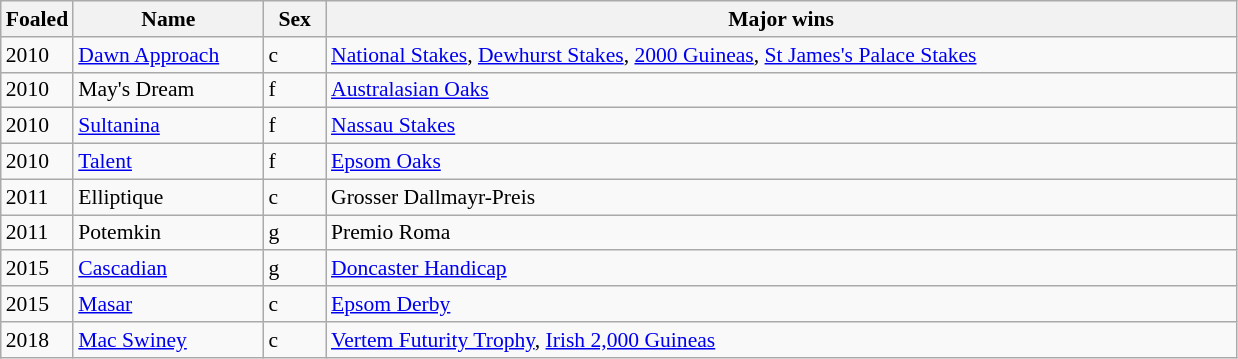<table class="wikitable sortable" style="font-size:90%">
<tr>
<th width="35px">Foaled</th>
<th width="120px">Name</th>
<th width="35px">Sex</th>
<th width="600px">Major wins</th>
</tr>
<tr>
<td>2010</td>
<td><a href='#'>Dawn Approach</a></td>
<td>c</td>
<td><a href='#'>National Stakes</a>, <a href='#'>Dewhurst Stakes</a>, <a href='#'>2000 Guineas</a>, <a href='#'>St James's Palace Stakes</a></td>
</tr>
<tr>
<td>2010</td>
<td>May's Dream</td>
<td>f</td>
<td><a href='#'>Australasian Oaks</a></td>
</tr>
<tr>
<td>2010</td>
<td><a href='#'>Sultanina</a></td>
<td>f</td>
<td><a href='#'>Nassau Stakes</a></td>
</tr>
<tr>
<td>2010</td>
<td><a href='#'>Talent</a></td>
<td>f</td>
<td><a href='#'>Epsom Oaks</a></td>
</tr>
<tr>
<td>2011</td>
<td>Elliptique</td>
<td>c</td>
<td>Grosser Dallmayr-Preis</td>
</tr>
<tr>
<td>2011</td>
<td>Potemkin</td>
<td>g</td>
<td>Premio Roma</td>
</tr>
<tr>
<td>2015</td>
<td><a href='#'>Cascadian</a></td>
<td>g</td>
<td><a href='#'>Doncaster Handicap</a></td>
</tr>
<tr>
<td>2015</td>
<td><a href='#'>Masar</a></td>
<td>c</td>
<td><a href='#'>Epsom Derby</a></td>
</tr>
<tr>
<td>2018</td>
<td><a href='#'>Mac Swiney</a></td>
<td>c</td>
<td><a href='#'>Vertem Futurity Trophy</a>, <a href='#'>Irish 2,000 Guineas</a></td>
</tr>
</table>
